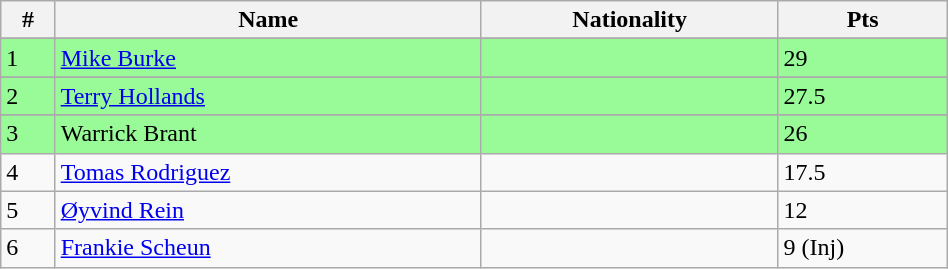<table class="wikitable" style="display: inline-table; width: 50%;">
<tr>
<th>#</th>
<th>Name</th>
<th>Nationality</th>
<th>Pts</th>
</tr>
<tr>
</tr>
<tr style="background:palegreen">
<td>1</td>
<td><a href='#'>Mike Burke</a></td>
<td></td>
<td>29</td>
</tr>
<tr>
</tr>
<tr style="background:palegreen">
<td>2</td>
<td><a href='#'>Terry Hollands</a></td>
<td></td>
<td>27.5</td>
</tr>
<tr>
</tr>
<tr style="background:palegreen">
<td>3</td>
<td>Warrick Brant</td>
<td></td>
<td>26</td>
</tr>
<tr>
<td>4</td>
<td><a href='#'>Tomas Rodriguez</a></td>
<td></td>
<td>17.5</td>
</tr>
<tr>
<td>5</td>
<td><a href='#'>Øyvind Rein</a></td>
<td></td>
<td>12</td>
</tr>
<tr>
<td>6</td>
<td><a href='#'>Frankie Scheun</a></td>
<td></td>
<td>9 (Inj)</td>
</tr>
</table>
